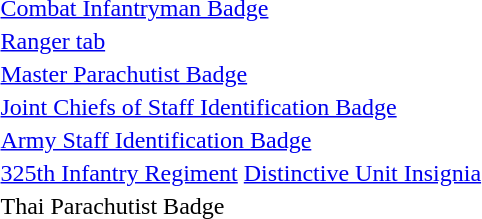<table>
<tr>
<td></td>
<td><a href='#'>Combat Infantryman Badge</a></td>
</tr>
<tr>
<td></td>
<td><a href='#'>Ranger tab</a></td>
</tr>
<tr>
<td></td>
<td><a href='#'>Master Parachutist Badge</a></td>
</tr>
<tr>
<td></td>
<td><a href='#'>Joint Chiefs of Staff Identification Badge</a></td>
</tr>
<tr>
<td></td>
<td><a href='#'>Army Staff Identification Badge</a></td>
</tr>
<tr>
<td></td>
<td><a href='#'>325th Infantry Regiment</a> <a href='#'>Distinctive Unit Insignia</a></td>
</tr>
<tr>
<td></td>
<td>Thai Parachutist Badge</td>
</tr>
</table>
